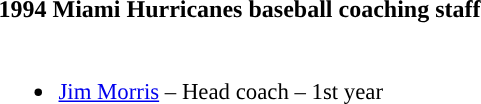<table class="toccolours">
<tr>
<th colspan=9>1994 Miami Hurricanes baseball coaching staff</th>
</tr>
<tr>
<td style="text-align: left; font-size: 95%;" valign="top"><br><ul><li><a href='#'>Jim Morris</a> – Head coach – 1st year</li></ul></td>
</tr>
</table>
